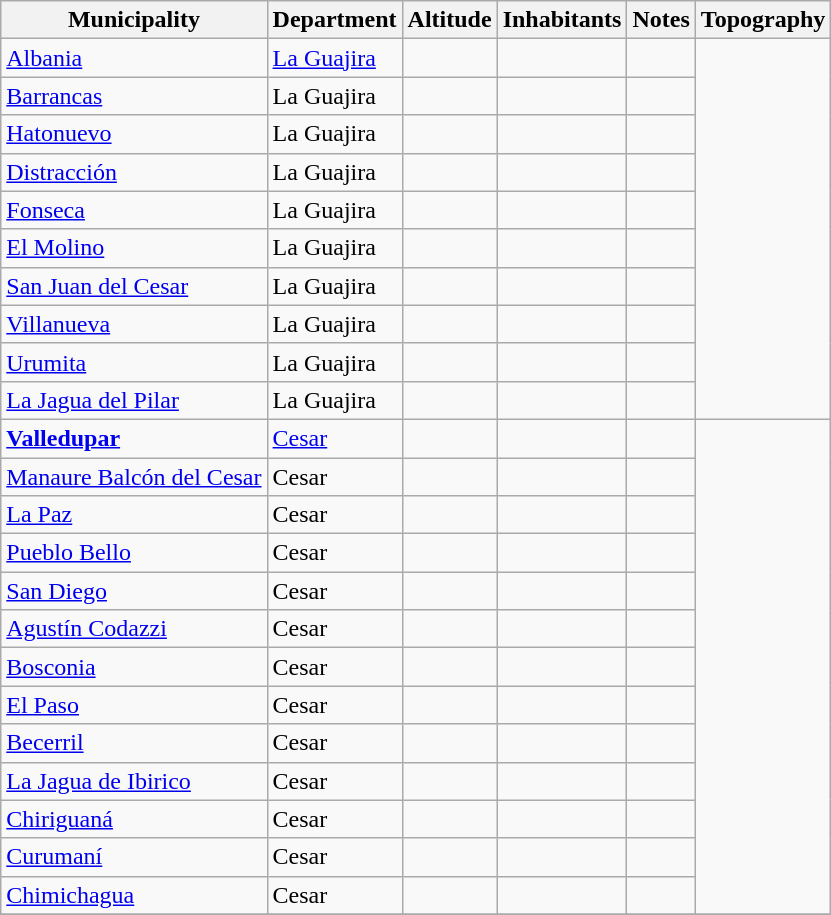<table class="wikitable sortable">
<tr>
<th>Municipality<br></th>
<th>Department</th>
<th>Altitude<br></th>
<th>Inhabitants<br></th>
<th class=unsortable>Notes</th>
<th class=unsortable>Topography</th>
</tr>
<tr>
<td><a href='#'>Albania</a></td>
<td><a href='#'>La Guajira</a></td>
<td></td>
<td></td>
<td></td>
<td rowspan=10></td>
</tr>
<tr>
<td><a href='#'>Barrancas</a></td>
<td>La Guajira</td>
<td></td>
<td></td>
<td></td>
</tr>
<tr>
<td><a href='#'>Hatonuevo</a></td>
<td>La Guajira</td>
<td></td>
<td></td>
<td></td>
</tr>
<tr>
<td><a href='#'>Distracción</a></td>
<td>La Guajira</td>
<td></td>
<td></td>
<td></td>
</tr>
<tr>
<td><a href='#'>Fonseca</a></td>
<td>La Guajira</td>
<td></td>
<td></td>
<td></td>
</tr>
<tr>
<td><a href='#'>El Molino</a></td>
<td>La Guajira</td>
<td></td>
<td></td>
<td></td>
</tr>
<tr>
<td><a href='#'>San Juan del Cesar</a></td>
<td>La Guajira</td>
<td></td>
<td></td>
<td></td>
</tr>
<tr>
<td><a href='#'>Villanueva</a></td>
<td>La Guajira</td>
<td></td>
<td></td>
<td></td>
</tr>
<tr>
<td><a href='#'>Urumita</a></td>
<td>La Guajira</td>
<td></td>
<td></td>
<td></td>
</tr>
<tr>
<td><a href='#'>La Jagua del Pilar</a></td>
<td>La Guajira</td>
<td></td>
<td></td>
<td></td>
</tr>
<tr>
<td><strong><a href='#'>Valledupar</a></strong></td>
<td><a href='#'>Cesar</a></td>
<td></td>
<td></td>
<td></td>
<td rowspan=13></td>
</tr>
<tr>
<td><a href='#'>Manaure Balcón del Cesar</a></td>
<td>Cesar</td>
<td></td>
<td></td>
<td></td>
</tr>
<tr>
<td><a href='#'>La Paz</a></td>
<td>Cesar</td>
<td></td>
<td></td>
<td></td>
</tr>
<tr>
<td><a href='#'>Pueblo Bello</a></td>
<td>Cesar</td>
<td></td>
<td></td>
<td></td>
</tr>
<tr>
<td><a href='#'>San Diego</a></td>
<td>Cesar</td>
<td></td>
<td></td>
<td></td>
</tr>
<tr>
<td><a href='#'>Agustín Codazzi</a></td>
<td>Cesar</td>
<td></td>
<td></td>
<td></td>
</tr>
<tr>
<td><a href='#'>Bosconia</a></td>
<td>Cesar</td>
<td></td>
<td></td>
<td></td>
</tr>
<tr>
<td><a href='#'>El Paso</a></td>
<td>Cesar</td>
<td></td>
<td></td>
<td></td>
</tr>
<tr>
<td><a href='#'>Becerril</a></td>
<td>Cesar</td>
<td></td>
<td></td>
<td></td>
</tr>
<tr>
<td><a href='#'>La Jagua de Ibirico</a></td>
<td>Cesar</td>
<td></td>
<td></td>
<td></td>
</tr>
<tr>
<td><a href='#'>Chiriguaná</a></td>
<td>Cesar</td>
<td></td>
<td></td>
<td></td>
</tr>
<tr>
<td><a href='#'>Curumaní</a></td>
<td>Cesar</td>
<td></td>
<td></td>
<td></td>
</tr>
<tr>
<td><a href='#'>Chimichagua</a></td>
<td>Cesar</td>
<td></td>
<td></td>
<td></td>
</tr>
<tr>
</tr>
</table>
